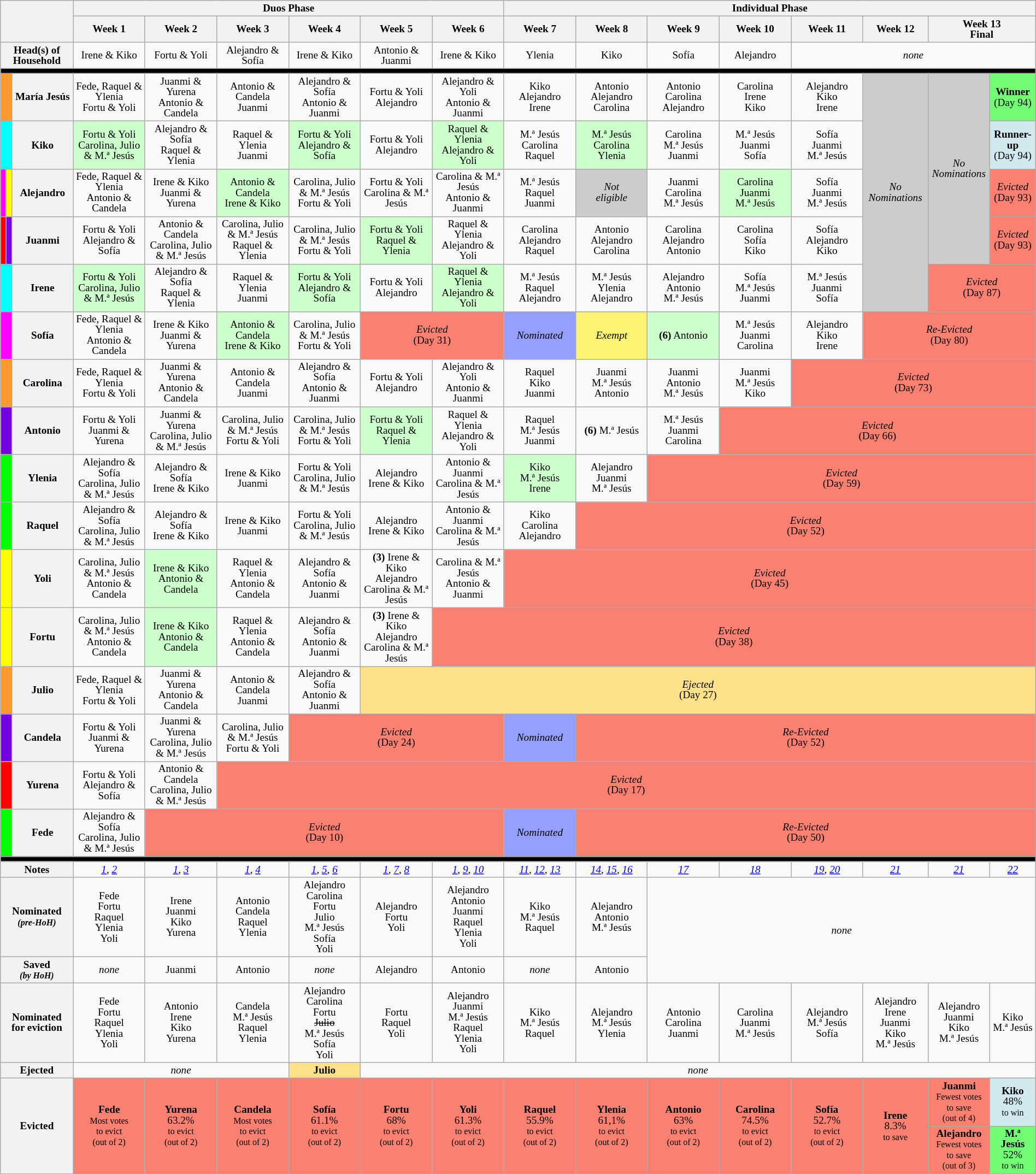<table class="wikitable" style="text-align:center; font-size:80%; width:100%; line-height:13px">
<tr>
<th colspan="3" rowspan="2" style="width:6%"></th>
<th colspan="6">Duos Phase</th>
<th colspan="8">Individual Phase</th>
</tr>
<tr>
<th style="width:6%">Week 1</th>
<th style="width:6%">Week 2</th>
<th style="width:6%">Week 3</th>
<th style="width:6%">Week 4</th>
<th style="width:6%">Week 5</th>
<th style="width:6%">Week 6</th>
<th style="width:6%">Week 7</th>
<th style="width:6%">Week 8</th>
<th style="width:6%">Week 9</th>
<th style="width:6%">Week 10</th>
<th style="width:6%">Week 11</th>
<th style="width:4%">Week 12</th>
<th colspan="2" style="width:4%">Week 13<br>Final</th>
</tr>
<tr>
<th colspan="3">Head(s) of<br>Household</th>
<td>Irene & Kiko</td>
<td>Fortu & Yoli</td>
<td>Alejandro & Sofía</td>
<td>Irene & Kiko</td>
<td>Antonio & Juanmi</td>
<td>Irene & Kiko</td>
<td>Ylenia</td>
<td>Kiko</td>
<td>Sofía</td>
<td>Alejandro</td>
<td colspan="4"><em>none</em></td>
</tr>
<tr>
<th colspan="17" style="background:black"></th>
</tr>
<tr>
<td colspan=2 bgcolor="#FE9A2E"></td>
<th>María Jesús</th>
<td>Fede, Raquel & Ylenia<br>Fortu & Yoli</td>
<td>Juanmi & Yurena<br>Antonio & Candela</td>
<td>Antonio & Candela<br>Juanmi</td>
<td>Alejandro & Sofía<br>Antonio & Juanmi</td>
<td>Fortu & Yoli<br>Alejandro</td>
<td>Alejandro & Yoli<br>Antonio & Juanmi</td>
<td>Kiko<br>Alejandro<br>Irene</td>
<td>Antonio<br>Alejandro<br>Carolina</td>
<td>Antonio<br>Carolina<br>Alejandro</td>
<td>Carolina<br>Irene<br>Kiko</td>
<td>Alejandro<br>Kiko<br>Irene</td>
<td rowspan="5" style="background:#CCC"><em>No<br>Nominations</em></td>
<td rowspan="4" style="background:#CCC"><em>No<br>Nominations</em></td>
<td style="background:#73FB76"><strong>Winner</strong><br>(Day 94)</td>
</tr>
<tr>
<td colspan=2 bgcolor="cyan"></td>
<th>Kiko</th>
<td style="background:#cfc">Fortu & Yoli<br>Carolina, Julio & M.ª Jesús</td>
<td>Alejandro & Sofía<br>Raquel & Ylenia</td>
<td>Raquel & Ylenia<br>Juanmi</td>
<td style="background:#cfc">Fortu & Yoli<br>Alejandro & Sofía</td>
<td>Fortu & Yoli<br>Alejandro</td>
<td style="background:#cfc">Raquel & Ylenia<br>Alejandro & Yoli</td>
<td>M.ª Jesús<br>Carolina<br>Raquel</td>
<td style="background:#cfc">M.ª Jesús<br>Carolina<br>Ylenia</td>
<td>Carolina<br>M.ª Jesús<br>Juanmi</td>
<td>M.ª Jesús<br>Juanmi<br>Sofía</td>
<td>Sofía<br>Juanmi<br>M.ª Jesús</td>
<td style="background:#D1E8EF"><strong>Runner-up</strong><br>(Day 94)</td>
</tr>
<tr>
<td bgcolor="magenta"></td>
<td bgcolor="yellow"></td>
<th>Alejandro</th>
<td>Fede, Raquel & Ylenia<br>Antonio & Candela</td>
<td>Irene & Kiko<br>Juanmi & Yurena</td>
<td style="background:#cfc">Antonio & Candela<br>Irene & Kiko</td>
<td>Carolina, Julio & M.ª Jesús<br>Fortu & Yoli</td>
<td>Fortu & Yoli<br>Carolina & M.ª Jesús</td>
<td>Carolina & M.ª Jesús<br>Antonio & Juanmi</td>
<td>M.ª Jesús<br>Raquel<br>Juanmi</td>
<td style="background:#CCC"><em>Not<br>eligible</em></td>
<td>Juanmi<br>Carolina<br>M.ª Jesús</td>
<td style="background:#cfc">Carolina<br>Juanmi<br>M.ª Jesús</td>
<td>Sofía<br>Juanmi<br>M.ª Jesús</td>
<td style="background:#FA8072"><em>Evicted</em><br>(Day 93)</td>
</tr>
<tr>
<td bgcolor="red"></td>
<td bgcolor="#7401DF"></td>
<th>Juanmi</th>
<td>Fortu & Yoli<br>Alejandro & Sofía</td>
<td>Antonio & Candela<br>Carolina, Julio & M.ª Jesús</td>
<td>Carolina, Julio & M.ª Jesús<br>Raquel & Ylenia</td>
<td>Carolina, Julio & M.ª Jesús<br>Fortu & Yoli</td>
<td style="background:#cfc">Fortu & Yoli<br>Raquel & Ylenia</td>
<td>Raquel & Ylenia<br>Alejandro & Yoli</td>
<td>Carolina<br>Alejandro<br>Raquel</td>
<td>Antonio<br>Alejandro<br>Carolina</td>
<td>Carolina<br>Alejandro<br>Antonio</td>
<td>Carolina<br>Sofía<br>Kiko</td>
<td>Sofía<br>Alejandro<br>Kiko</td>
<td style="background:#FA8072"><em>Evicted</em><br>(Day 93)</td>
</tr>
<tr>
<td colspan=2 bgcolor="cyan"></td>
<th>Irene</th>
<td style="background:#cfc">Fortu & Yoli<br>Carolina, Julio & M.ª Jesús</td>
<td>Alejandro & Sofía<br>Raquel & Ylenia</td>
<td>Raquel & Ylenia<br>Juanmi</td>
<td style="background:#cfc">Fortu & Yoli<br>Alejandro & Sofía</td>
<td>Fortu & Yoli<br>Alejandro</td>
<td style="background:#cfc">Raquel & Ylenia<br>Alejandro & Yoli</td>
<td>M.ª Jesús<br>Raquel<br>Alejandro</td>
<td>M.ª Jesús<br>Ylenia<br>Alejandro</td>
<td>Alejandro<br>Antonio<br>M.ª Jesús</td>
<td>Sofía<br>M.ª Jesús<br>Juanmi</td>
<td>M.ª Jesús<br>Juanmi<br>Sofía</td>
<td colspan="2" style="background:#FA8072"><em>Evicted</em><br>(Day 87)</td>
</tr>
<tr>
<td colspan=2 bgcolor="magenta"></td>
<th>Sofía</th>
<td>Fede, Raquel & Ylenia<br>Antonio & Candela</td>
<td>Irene & Kiko<br>Juanmi & Yurena</td>
<td style="background:#cfc">Antonio & Candela<br>Irene & Kiko</td>
<td>Carolina, Julio & M.ª Jesús<br>Fortu & Yoli</td>
<td colspan="2" style="background:#FA8072"><em>Evicted</em><br>(Day 31)</td>
<td style="background:#959FFD"><em>Nominated</em></td>
<td style="background:#FBF373"><em>Exempt</em></td>
<td style="background:#cfc"><strong>(6)</strong> Antonio</td>
<td>M.ª Jesús<br>Juanmi<br>Carolina</td>
<td>Alejandro<br>Kiko<br>Irene</td>
<td colspan="3" style="background:#FA8072"><em>Re-Evicted</em><br>(Day 80)</td>
</tr>
<tr>
<td colspan=2 bgcolor="#FE9A2E"></td>
<th>Carolina</th>
<td>Fede, Raquel & Ylenia<br>Fortu & Yoli</td>
<td>Juanmi & Yurena<br>Antonio & Candela</td>
<td>Antonio & Candela<br>Juanmi</td>
<td>Alejandro & Sofía<br>Antonio & Juanmi</td>
<td>Fortu & Yoli<br>Alejandro</td>
<td>Alejandro & Yoli<br>Antonio & Juanmi</td>
<td>Raquel<br>Kiko<br>Juanmi</td>
<td>Juanmi<br>M.ª Jesús<br>Antonio</td>
<td>Juanmi<br>Antonio<br>M.ª Jesús</td>
<td>Juanmi<br>M.ª Jesús<br>Kiko</td>
<td colspan="4" style="background:#FA8072"><em>Evicted</em><br>(Day 73)</td>
</tr>
<tr>
<td colspan=2 bgcolor="#7401DF"></td>
<th>Antonio</th>
<td>Fortu & Yoli<br>Juanmi & Yurena</td>
<td>Juanmi & Yurena<br>Carolina, Julio & M.ª Jesús</td>
<td>Carolina, Julio & M.ª Jesús<br>Fortu & Yoli</td>
<td>Carolina, Julio & M.ª Jesús<br>Fortu & Yoli</td>
<td style="background:#cfc">Fortu & Yoli<br>Raquel & Ylenia</td>
<td>Raquel & Ylenia<br>Alejandro & Yoli</td>
<td>Raquel<br>M.ª Jesús<br>Juanmi</td>
<td><strong>(6)</strong> M.ª Jesús</td>
<td>M.ª Jesús<br>Juanmi<br>Carolina</td>
<td colspan="5" style="background:#FA8072"><em>Evicted</em><br>(Day 66)</td>
</tr>
<tr>
<td colspan=2 bgcolor="lime"></td>
<th>Ylenia</th>
<td>Alejandro & Sofía<br>Carolina, Julio & M.ª Jesús</td>
<td>Alejandro & Sofía<br>Irene & Kiko</td>
<td>Irene & Kiko<br>Juanmi</td>
<td>Fortu & Yoli<br>Carolina, Julio & M.ª Jesús</td>
<td>Alejandro<br>Irene & Kiko</td>
<td>Antonio & Juanmi<br>Carolina & M.ª Jesús</td>
<td style="background:#cfc">Kiko<br>M.ª Jesús<br>Irene</td>
<td>Alejandro<br>Juanmi<br>M.ª Jesús</td>
<td colspan="6" style="background:#FA8072"><em>Evicted</em><br>(Day 59)</td>
</tr>
<tr>
<td colspan=2 bgcolor="lime"></td>
<th>Raquel</th>
<td>Alejandro & Sofía<br>Carolina, Julio & M.ª Jesús</td>
<td>Alejandro & Sofía<br>Irene & Kiko</td>
<td>Irene & Kiko<br>Juanmi</td>
<td>Fortu & Yoli<br>Carolina, Julio & M.ª Jesús</td>
<td>Alejandro<br>Irene & Kiko</td>
<td>Antonio & Juanmi<br>Carolina & M.ª Jesús</td>
<td>Kiko<br>Carolina<br>Alejandro</td>
<td colspan="7" style="background:#FA8072"><em>Evicted</em><br>(Day 52)</td>
</tr>
<tr>
<td colspan=2 bgcolor="yellow"></td>
<th>Yoli</th>
<td>Carolina, Julio & M.ª Jesús<br>Antonio & Candela</td>
<td style="background:#cfc">Irene & Kiko<br>Antonio & Candela</td>
<td>Raquel & Ylenia<br>Antonio & Candela</td>
<td>Alejandro & Sofía<br>Antonio & Juanmi</td>
<td><strong>(3)</strong> Irene & Kiko<br>Alejandro<br>Carolina & M.ª Jesús</td>
<td>Carolina & M.ª Jesús<br>Antonio & Juanmi</td>
<td colspan="8" style="background:#FA8072"><em>Evicted</em><br>(Day 45)</td>
</tr>
<tr>
<td colspan=2 bgcolor="yellow"></td>
<th>Fortu</th>
<td>Carolina, Julio & M.ª Jesús<br>Antonio & Candela</td>
<td style="background:#cfc">Irene & Kiko<br>Antonio & Candela</td>
<td>Raquel & Ylenia<br>Antonio & Candela</td>
<td>Alejandro & Sofía<br>Antonio & Juanmi</td>
<td><strong>(3)</strong> Irene & Kiko<br>Alejandro<br>Carolina & M.ª Jesús</td>
<td colspan="9" style="background:#FA8072"><em>Evicted</em><br>(Day 38)</td>
</tr>
<tr>
<td colspan=2 bgcolor="#FE9A2E"></td>
<th>Julio</th>
<td>Fede, Raquel & Ylenia<br>Fortu & Yoli</td>
<td>Juanmi & Yurena<br>Antonio & Candela</td>
<td>Antonio & Candela<br>Juanmi</td>
<td>Alejandro & Sofía<br>Antonio & Juanmi</td>
<td colspan="10" style="background:#FFE08B"><em>Ejected</em><br>(Day 27)</td>
</tr>
<tr>
<td colspan=2 bgcolor="#7401DF"></td>
<th>Candela</th>
<td>Fortu & Yoli<br>Juanmi & Yurena</td>
<td>Juanmi & Yurena<br>Carolina, Julio & M.ª Jesús</td>
<td>Carolina, Julio & M.ª Jesús<br>Fortu & Yoli</td>
<td colspan="3" style="background:#FA8072"><em>Evicted</em><br>(Day 24)</td>
<td style="background:#959FFD"><em>Nominated</em></td>
<td colspan="7" style="background:#FA8072"><em>Re-Evicted</em><br>(Day 52)</td>
</tr>
<tr>
<td colspan=2 bgcolor="red"></td>
<th>Yurena</th>
<td>Fortu & Yoli<br>Alejandro & Sofía</td>
<td>Antonio & Candela<br>Carolina, Julio & M.ª Jesús</td>
<td colspan="12" style="background:#FA8072"><em>Evicted</em><br>(Day 17)</td>
</tr>
<tr>
<td colspan=2 bgcolor="lime"></td>
<th>Fede</th>
<td>Alejandro & Sofía<br>Carolina, Julio & M.ª Jesús</td>
<td colspan="5" style="background:#FA8072"><em>Evicted</em><br>(Day 10)</td>
<td style="background:#959FFD"><em>Nominated</em></td>
<td colspan="7" style="background:#FA8072"><em>Re-Evicted</em><br>(Day 50)</td>
</tr>
<tr>
<th colspan="17" style="background:black"></th>
</tr>
<tr>
<th colspan="3">Notes</th>
<td><em><a href='#'>1</a></em>, <em><a href='#'>2</a></em></td>
<td><em><a href='#'>1</a></em>, <em><a href='#'>3</a></em></td>
<td><em><a href='#'>1</a></em>, <em><a href='#'>4</a></em></td>
<td><em><a href='#'>1</a></em>, <em><a href='#'>5</a></em>, <em><a href='#'>6</a></em></td>
<td><em><a href='#'>1</a></em>, <em><a href='#'>7</a></em>, <em><a href='#'>8</a></em></td>
<td><em><a href='#'>1</a></em>, <em><a href='#'>9</a></em>, <em><a href='#'>10</a></em></td>
<td><em><a href='#'>11</a></em>, <em><a href='#'>12</a></em>, <em><a href='#'>13</a></em></td>
<td><em><a href='#'>14</a></em>, <em><a href='#'>15</a></em>, <em><a href='#'>16</a></em></td>
<td><em><a href='#'>17</a></em></td>
<td><em><a href='#'>18</a></em></td>
<td><em><a href='#'>19</a></em>, <em><a href='#'>20</a></em></td>
<td><em><a href='#'>21</a></em></td>
<td><em><a href='#'>21</a></em></td>
<td><em><a href='#'>22</a></em></td>
</tr>
<tr>
<th colspan="3">Nominated<br><small><em>(pre-HoH)</em></small></th>
<td>Fede<br>Fortu<br>Raquel<br>Ylenia<br>Yoli</td>
<td>Irene<br>Juanmi<br>Kiko<br>Yurena</td>
<td>Antonio<br>Candela<br>Raquel<br>Ylenia</td>
<td>Alejandro<br>Carolina<br>Fortu<br>Julio<br>M.ª Jesús<br>Sofía<br>Yoli</td>
<td>Alejandro<br>Fortu<br>Yoli</td>
<td>Alejandro<br>Antonio<br>Juanmi<br>Raquel<br>Ylenia<br>Yoli</td>
<td>Kiko<br>M.ª Jesús<br>Raquel</td>
<td>Alejandro<br>Antonio<br>M.ª Jesús</td>
<td rowspan=2 colspan=6><em>none</em></td>
</tr>
<tr>
<th colspan="3">Saved<br><small><em>(by HoH)</em></small></th>
<td><em>none</em></td>
<td>Juanmi</td>
<td>Antonio</td>
<td><em>none</em></td>
<td>Alejandro</td>
<td>Antonio</td>
<td><em>none</em></td>
<td>Antonio</td>
</tr>
<tr>
<th colspan="3">Nominated<br>for eviction</th>
<td>Fede<br>Fortu<br>Raquel<br>Ylenia<br>Yoli</td>
<td>Antonio<br>Irene<br>Kiko<br>Yurena</td>
<td>Candela<br>M.ª Jesús<br>Raquel<br>Ylenia</td>
<td>Alejandro<br>Carolina<br>Fortu<br><s>Julio</s><br>M.ª Jesús<br>Sofía<br>Yoli</td>
<td>Fortu<br>Raquel<br>Yoli</td>
<td>Alejandro<br>Juanmi<br>M.ª Jesús<br>Raquel<br>Ylenia<br>Yoli</td>
<td>Kiko<br>M.ª Jesús<br>Raquel</td>
<td>Alejandro<br>M.ª Jesús<br>Ylenia</td>
<td>Antonio<br>Carolina<br>Juanmi</td>
<td>Carolina<br>Juanmi<br>M.ª Jesús</td>
<td>Alejandro<br>M.ª Jesús<br>Sofía</td>
<td>Alejandro<br>Irene<br>Juanmi<br>Kiko<br>M.ª Jesús</td>
<td>Alejandro<br>Juanmi<br>Kiko<br>M.ª Jesús</td>
<td>Kiko<br>M.ª Jesús</td>
</tr>
<tr>
<th colspan="3">Ejected</th>
<td colspan="3"><em>none</em></td>
<td style="background:#FFE08B"><strong>Julio</strong></td>
<td colspan="10"><em>none</em></td>
</tr>
<tr>
<th colspan="3" rowspan="2">Evicted</th>
<td rowspan="2" style="background:#FA8072"><strong>Fede</strong><br><small>Most votes<br>to evict<br>(out of 2)</small></td>
<td rowspan="2" style="background:#FA8072"><strong>Yurena</strong><br>63.2%<br><small>to evict<br>(out of 2)</small></td>
<td rowspan="2" style="background:#FA8072"><strong>Candela</strong><br><small>Most votes<br>to evict<br>(out of 2)</small></td>
<td rowspan="2" style="background:#FA8072"><strong>Sofía</strong><br>61.1%<br><small>to evict<br>(out of 2)</small></td>
<td rowspan="2" style="background:#FA8072"><strong>Fortu</strong><br>68%<br><small>to evict<br>(out of 2)</small></td>
<td rowspan="2" style="background:#FA8072"><strong>Yoli</strong><br>61.3%<br><small>to evict<br>(out of 2)</small></td>
<td rowspan="2" style="background:#FA8072"><strong>Raquel</strong><br>55.9%<br><small>to evict<br>(out of 2)</small></td>
<td rowspan="2" style="background:#FA8072"><strong>Ylenia</strong><br>61,1%<br><small>to evict<br>(out of 2)</small></td>
<td rowspan="2" style="background:#FA8072"><strong>Antonio</strong><br>63%<br><small>to evict<br>(out of 2)</small></td>
<td rowspan="2" style="background:#FA8072"><strong>Carolina</strong><br>74.5%<br><small>to evict<br>(out of 2)</small></td>
<td rowspan="2" style="background:#FA8072"><strong>Sofía</strong><br>52.7%<br><small>to evict<br>(out of 2)</small></td>
<td rowspan="2" style="background:#FA8072"><strong>Irene</strong><br>8.3%<br><small>to save</small></td>
<td style="background:#FA8072"><strong>Juanmi</strong><br><small>Fewest votes<br>to save<br>(out of 4)</small></td>
<td style="background:#D1E8EF"><strong>Kiko</strong><br>48%<br><small>to win</small></td>
</tr>
<tr>
<td style="background:#FA8072"><strong>Alejandro</strong><br><small>Fewest votes<br>to save<br>(out of 3)</small></td>
<td style="background:#73FB76"><strong>M.ª Jesús</strong><br>52%<br><small>to win</small></td>
</tr>
</table>
